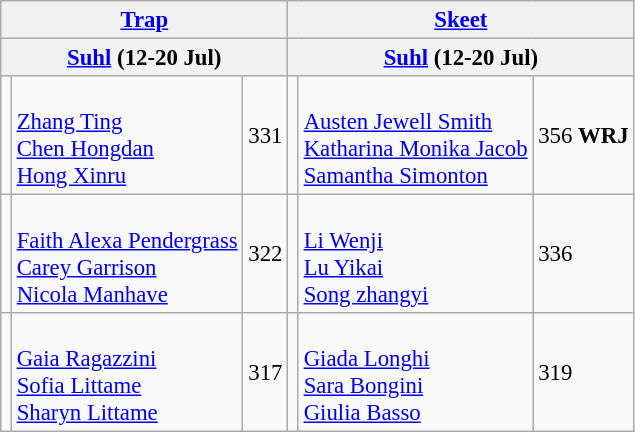<table class="wikitable" style="font-size: 95%">
<tr>
<th colspan="3"><a href='#'>Trap</a></th>
<th colspan="3"><a href='#'>Skeet</a></th>
</tr>
<tr>
<th colspan="3"><strong><a href='#'>Suhl</a></strong> <strong> (12-20 Jul)</strong></th>
<th colspan="3"><strong><a href='#'>Suhl</a></strong> <strong> (12-20 Jul)</strong></th>
</tr>
<tr>
<td></td>
<td><br><a href='#'>Zhang Ting</a><br>
<a href='#'>Chen Hongdan</a><br>
<a href='#'>Hong Xinru</a></td>
<td>331</td>
<td></td>
<td><br><a href='#'>Austen Jewell Smith</a><br>
<a href='#'>Katharina Monika Jacob</a><br>
<a href='#'>Samantha Simonton</a></td>
<td>356 <strong>WRJ</strong></td>
</tr>
<tr>
<td></td>
<td><br><a href='#'>Faith Alexa Pendergrass</a><br>
<a href='#'>Carey Garrison</a><br>
<a href='#'>Nicola Manhave</a></td>
<td>322</td>
<td></td>
<td><br><a href='#'>Li Wenji</a><br>
<a href='#'>Lu Yikai</a><br>
<a href='#'>Song zhangyi</a></td>
<td>336</td>
</tr>
<tr>
<td></td>
<td><br><a href='#'>Gaia Ragazzini</a><br>
<a href='#'>Sofia Littame</a><br>
<a href='#'>Sharyn Littame</a></td>
<td>317</td>
<td></td>
<td><br><a href='#'>Giada Longhi</a><br>
<a href='#'>Sara Bongini</a><br>
<a href='#'>Giulia Basso</a></td>
<td>319</td>
</tr>
</table>
